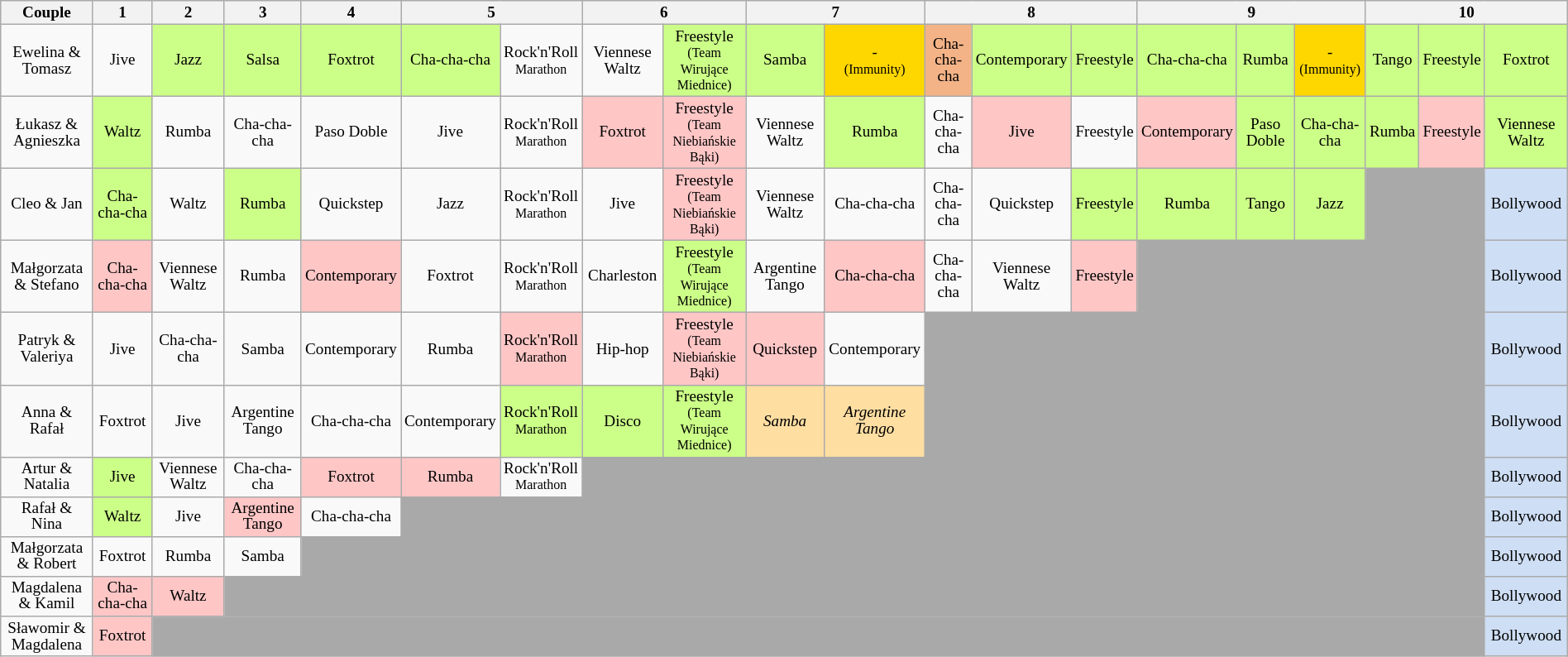<table class="wikitable"  style="margin:auto; text-align:center; font-size:80%; line-height:13px;">
<tr>
<th>Couple</th>
<th>1</th>
<th>2</th>
<th>3</th>
<th>4</th>
<th colspan=2>5</th>
<th colspan=2>6</th>
<th colspan=2>7</th>
<th colspan=3>8</th>
<th colspan=3>9</th>
<th colspan=3>10</th>
</tr>
<tr>
<td>Ewelina & Tomasz</td>
<td>Jive</td>
<td style="background:#ccff88;">Jazz</td>
<td style="background:#ccff88;">Salsa</td>
<td style="background:#ccff88;">Foxtrot</td>
<td style="background:#ccff88;">Cha-cha-cha</td>
<td>Rock'n'Roll<br><small>Marathon</small></td>
<td>Viennese Waltz</td>
<td style="background:#ccff88;">Freestyle<br><small>(Team Wirujące Miednice)</small></td>
<td style="background:#ccff88;">Samba</td>
<td style="background:gold;">-<br><small>(Immunity)</small></td>
<td style="background:#F3B387">Cha-cha-cha</td>
<td style="background:#ccff88;">Contemporary</td>
<td style="background:#ccff88;">Freestyle</td>
<td style="background:#ccff88;">Cha-cha-cha</td>
<td style="background:#ccff88;">Rumba</td>
<td style="background:gold;">-<br><small>(Immunity)</small></td>
<td style="background:#ccff88;">Tango</td>
<td style="background:#ccff88;">Freestyle</td>
<td style="background:#ccff88;">Foxtrot</td>
</tr>
<tr>
<td>Łukasz & Agnieszka</td>
<td style="background:#ccff88;">Waltz</td>
<td>Rumba</td>
<td>Cha-cha-cha</td>
<td>Paso Doble</td>
<td>Jive</td>
<td>Rock'n'Roll<br><small>Marathon</small></td>
<td style="background:#ffc6c6;">Foxtrot</td>
<td style="background:#ffc6c6;">Freestyle<br><small>(Team Niebiańskie Bąki)</small></td>
<td>Viennese Waltz</td>
<td style="background:#ccff88;">Rumba</td>
<td>Cha-cha-cha</td>
<td style="background:#ffc6c6;">Jive</td>
<td>Freestyle</td>
<td style="background:#ffc6c6;">Contemporary</td>
<td style="background:#ccff88;">Paso Doble</td>
<td style="background:#ccff88;">Cha-cha-cha</td>
<td style="background:#ccff88;">Rumba</td>
<td style="background:#ffc6c6;">Freestyle</td>
<td style="background:#ccff88;">Viennese Waltz</td>
</tr>
<tr>
<td>Cleo & Jan</td>
<td style="background:#ccff88;">Cha-cha-cha</td>
<td>Waltz</td>
<td style="background:#ccff88;">Rumba</td>
<td>Quickstep</td>
<td>Jazz</td>
<td>Rock'n'Roll<br><small>Marathon</small></td>
<td>Jive</td>
<td style="background:#ffc6c6;">Freestyle<br><small>(Team Niebiańskie Bąki)</small></td>
<td>Viennese Waltz</td>
<td>Cha-cha-cha</td>
<td>Cha-cha-cha</td>
<td>Quickstep</td>
<td style="background:#ccff88;">Freestyle</td>
<td style="background:#ccff88;">Rumba</td>
<td style="background:#ccff88;">Tango</td>
<td style="background:#ccff88;">Jazz</td>
<td style="background:darkgrey;" colspan="2"></td>
<td style="background:#CEDEF4;">Bollywood</td>
</tr>
<tr>
<td>Małgorzata & Stefano</td>
<td style="background:#ffc6c6;">Cha-cha-cha</td>
<td>Viennese Waltz</td>
<td>Rumba</td>
<td style="background:#ffc6c6;">Contemporary</td>
<td>Foxtrot</td>
<td>Rock'n'Roll<br><small>Marathon</small></td>
<td>Charleston</td>
<td style="background:#ccff88;">Freestyle<br><small>(Team Wirujące Miednice)</small></td>
<td>Argentine Tango</td>
<td style="background:#ffc6c6;">Cha-cha-cha</td>
<td>Cha-cha-cha</td>
<td>Viennese Waltz</td>
<td style="background:#ffc6c6;">Freestyle</td>
<td style="background:darkgrey;" colspan="5"></td>
<td style="background:#CEDEF4;">Bollywood</td>
</tr>
<tr>
<td>Patryk & Valeriya</td>
<td>Jive</td>
<td>Cha-cha-cha</td>
<td>Samba</td>
<td>Contemporary</td>
<td>Rumba</td>
<td style="background:#ffc6c6;">Rock'n'Roll<br><small>Marathon</small></td>
<td>Hip-hop</td>
<td style="background:#ffc6c6;">Freestyle<br><small>(Team Niebiańskie Bąki)</small></td>
<td style="background:#ffc6c6;">Quickstep</td>
<td>Contemporary</td>
<td style="background:darkgrey;" colspan="8"></td>
<td style="background:#CEDEF4;">Bollywood</td>
</tr>
<tr>
<td>Anna & Rafał</td>
<td>Foxtrot</td>
<td>Jive</td>
<td>Argentine Tango</td>
<td>Cha-cha-cha</td>
<td>Contemporary</td>
<td style="background:#ccff88;">Rock'n'Roll<br><small>Marathon</small></td>
<td style="background:#ccff88;">Disco</td>
<td style="background:#ccff88;">Freestyle<br><small>(Team Wirujące Miednice)</small></td>
<td style="background:#FFDEA2;"><em>Samba</em></td>
<td style="background:#FFDEA2;"><em>Argentine Tango</em></td>
<td style="background:darkgrey;" colspan="8"></td>
<td style="background:#CEDEF4;">Bollywood</td>
</tr>
<tr>
<td>Artur & Natalia</td>
<td style="background:#ccff88;">Jive</td>
<td>Viennese Waltz</td>
<td>Cha-cha-cha</td>
<td style="background:#ffc6c6;">Foxtrot</td>
<td style="background:#ffc6c6;">Rumba</td>
<td>Rock'n'Roll<br><small>Marathon</small></td>
<td style="background:darkgrey;" colspan="12"></td>
<td style="background:#CEDEF4;">Bollywood</td>
</tr>
<tr>
<td>Rafał & Nina</td>
<td style="background:#ccff88;">Waltz</td>
<td>Jive</td>
<td style="background:#ffc6c6;">Argentine Tango</td>
<td>Cha-cha-cha</td>
<td style="background:darkgrey;" colspan="14"></td>
<td style="background:#CEDEF4;">Bollywood</td>
</tr>
<tr>
<td>Małgorzata & Robert</td>
<td>Foxtrot</td>
<td>Rumba</td>
<td>Samba</td>
<td style="background:darkgrey;" colspan="15"></td>
<td style="background:#CEDEF4;">Bollywood</td>
</tr>
<tr>
<td>Magdalena & Kamil</td>
<td style="background:#ffc6c6;">Cha-cha-cha</td>
<td style="background:#ffc6c6;">Waltz</td>
<td style="background:darkgrey;" colspan="16"></td>
<td style="background:#CEDEF4;">Bollywood</td>
</tr>
<tr>
<td>Sławomir & Magdalena</td>
<td style="background:#ffc6c6;">Foxtrot</td>
<td style="background:darkgrey;" colspan="17"></td>
<td style="background:#CEDEF4;">Bollywood</td>
</tr>
</table>
